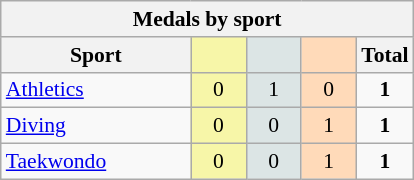<table class="wikitable" style="font-size:90%; text-align:center;">
<tr>
<th colspan="5">Medals by sport</th>
</tr>
<tr>
<th width="120">Sport</th>
<th scope="col" width="30" style="background:#F7F6A8;"></th>
<th scope="col" width="30" style="background:#DCE5E5;"></th>
<th scope="col" width="30" style="background:#FFDAB9;"></th>
<th width="30">Total</th>
</tr>
<tr>
<td align="left"><a href='#'>Athletics</a></td>
<td style="background:#F7F6A8;">0</td>
<td style="background:#DCE5E5;">1</td>
<td style="background:#FFDAB9;">0</td>
<td><strong>1</strong></td>
</tr>
<tr>
<td align="left"><a href='#'>Diving</a></td>
<td style="background:#F7F6A8;">0</td>
<td style="background:#DCE5E5;">0</td>
<td style="background:#FFDAB9;">1</td>
<td><strong>1</strong></td>
</tr>
<tr>
<td align="left"><a href='#'>Taekwondo</a></td>
<td style="background:#F7F6A8;">0</td>
<td style="background:#DCE5E5;">0</td>
<td style="background:#FFDAB9;">1</td>
<td><strong>1</strong></td>
</tr>
</table>
